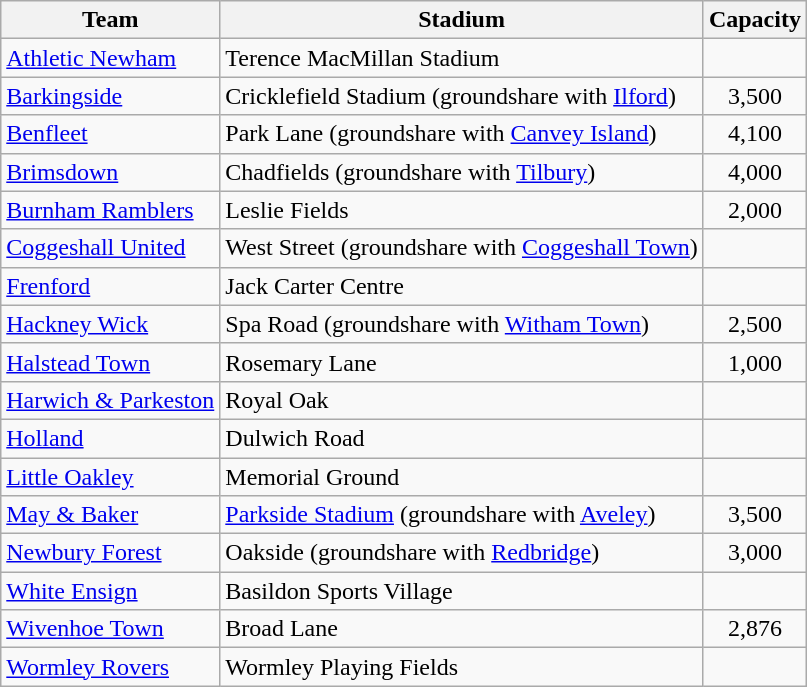<table class="wikitable sortable">
<tr>
<th>Team</th>
<th>Stadium</th>
<th>Capacity</th>
</tr>
<tr>
<td><a href='#'>Athletic Newham</a></td>
<td>Terence MacMillan Stadium</td>
<td align="center"></td>
</tr>
<tr>
<td><a href='#'>Barkingside</a></td>
<td>Cricklefield Stadium (groundshare with <a href='#'>Ilford</a>)</td>
<td align="center">3,500</td>
</tr>
<tr>
<td><a href='#'>Benfleet</a></td>
<td>Park Lane (groundshare with <a href='#'>Canvey Island</a>)</td>
<td align="center">4,100</td>
</tr>
<tr>
<td><a href='#'>Brimsdown</a></td>
<td>Chadfields (groundshare with <a href='#'>Tilbury</a>)</td>
<td align="center">4,000</td>
</tr>
<tr>
<td><a href='#'>Burnham Ramblers</a></td>
<td>Leslie Fields</td>
<td align="center">2,000</td>
</tr>
<tr>
<td><a href='#'>Coggeshall United</a></td>
<td>West Street (groundshare with <a href='#'>Coggeshall Town</a>)</td>
<td align="center"></td>
</tr>
<tr>
<td><a href='#'>Frenford</a></td>
<td>Jack Carter Centre</td>
<td align="center"></td>
</tr>
<tr>
<td><a href='#'>Hackney Wick</a></td>
<td>Spa Road (groundshare with <a href='#'>Witham Town</a>)</td>
<td align="center">2,500</td>
</tr>
<tr>
<td><a href='#'>Halstead Town</a></td>
<td>Rosemary Lane</td>
<td align="center">1,000</td>
</tr>
<tr>
<td><a href='#'>Harwich & Parkeston</a></td>
<td>Royal Oak</td>
<td align="center"></td>
</tr>
<tr>
<td><a href='#'>Holland</a></td>
<td>Dulwich Road</td>
<td align="center"></td>
</tr>
<tr>
<td><a href='#'>Little Oakley</a></td>
<td>Memorial Ground</td>
<td align="center"></td>
</tr>
<tr>
<td><a href='#'>May & Baker</a></td>
<td><a href='#'>Parkside Stadium</a> (groundshare with <a href='#'>Aveley</a>)</td>
<td align="center">3,500</td>
</tr>
<tr>
<td><a href='#'>Newbury Forest</a></td>
<td>Oakside (groundshare with <a href='#'>Redbridge</a>)</td>
<td align="center">3,000</td>
</tr>
<tr>
<td><a href='#'>White Ensign</a></td>
<td>Basildon Sports Village</td>
<td align="center"></td>
</tr>
<tr>
<td><a href='#'>Wivenhoe Town</a></td>
<td>Broad Lane</td>
<td align="center">2,876</td>
</tr>
<tr>
<td><a href='#'>Wormley Rovers</a></td>
<td>Wormley Playing Fields</td>
<td align="center"></td>
</tr>
</table>
